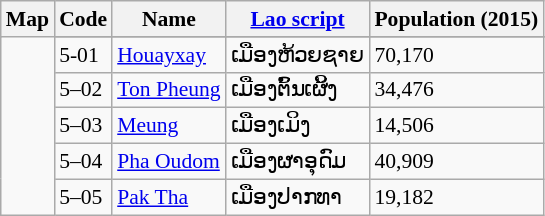<table class="wikitable"  style="font-size:90%;">
<tr>
<th>Map</th>
<th>Code</th>
<th>Name</th>
<th><a href='#'>Lao script</a></th>
<th>Population (2015)</th>
</tr>
<tr>
<td rowspan=7></td>
</tr>
<tr>
<td>5-01</td>
<td><a href='#'>Houayxay</a></td>
<td>ເມືອງຫ້ວຍຊາຍ</td>
<td>70,170</td>
</tr>
<tr>
<td>5–02</td>
<td><a href='#'>Ton Pheung</a></td>
<td>ເມືອງຕົ້ນເຜິ້ງ</td>
<td>34,476</td>
</tr>
<tr>
<td>5–03</td>
<td><a href='#'>Meung</a></td>
<td>ເມືອງເມິງ</td>
<td>14,506</td>
</tr>
<tr>
<td>5–04</td>
<td><a href='#'>Pha Oudom</a></td>
<td>ເມືອງຜາອຸດົມ</td>
<td>40,909</td>
</tr>
<tr>
<td>5–05</td>
<td><a href='#'>Pak Tha</a></td>
<td>ເມືອງປາກທາ</td>
<td>19,182</td>
</tr>
</table>
